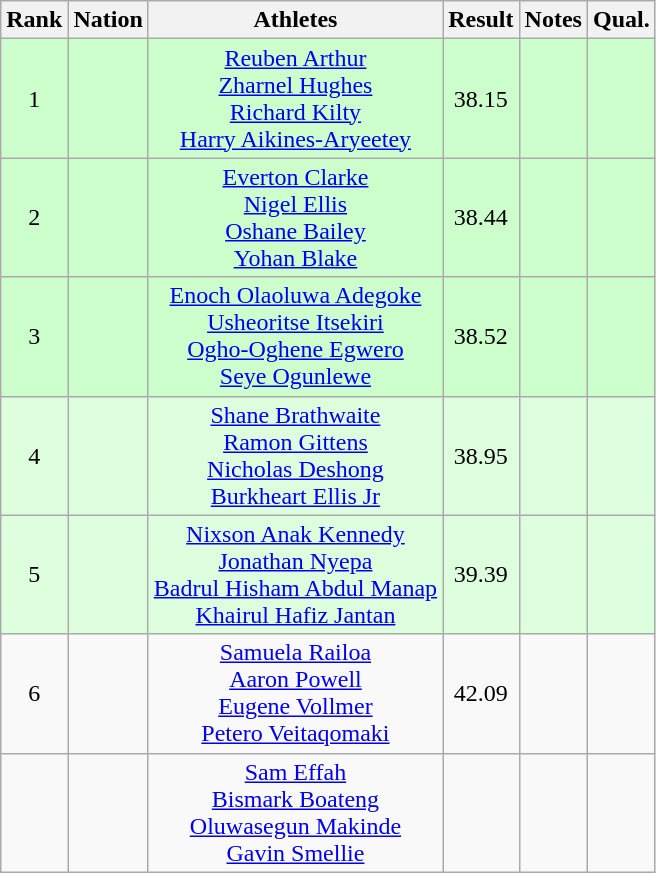<table class="wikitable sortable" style="text-align:center">
<tr>
<th>Rank</th>
<th>Nation</th>
<th>Athletes</th>
<th>Result</th>
<th>Notes</th>
<th>Qual.</th>
</tr>
<tr bgcolor=ccffcc>
<td>1</td>
<td align="left"></td>
<td><a href='#'>Reuben Arthur</a><br><a href='#'>Zharnel Hughes</a><br><a href='#'>Richard Kilty</a><br><a href='#'>Harry Aikines-Aryeetey</a></td>
<td>38.15</td>
<td></td>
<td></td>
</tr>
<tr bgcolor=ccffcc>
<td>2</td>
<td align="left"></td>
<td><a href='#'>Everton Clarke</a><br><a href='#'>Nigel Ellis</a><br><a href='#'>Oshane Bailey</a><br><a href='#'>Yohan Blake</a></td>
<td>38.44</td>
<td></td>
<td></td>
</tr>
<tr bgcolor=ccffcc>
<td>3</td>
<td align="left"></td>
<td><a href='#'>Enoch Olaoluwa Adegoke</a><br><a href='#'>Usheoritse Itsekiri</a><br><a href='#'>Ogho-Oghene Egwero</a><br><a href='#'>Seye Ogunlewe</a></td>
<td>38.52</td>
<td></td>
<td></td>
</tr>
<tr bgcolor=ddffdd>
<td>4</td>
<td align="left"></td>
<td><a href='#'>Shane Brathwaite</a><br><a href='#'>Ramon Gittens</a><br><a href='#'>Nicholas Deshong</a><br><a href='#'>Burkheart Ellis Jr</a></td>
<td>38.95</td>
<td></td>
<td></td>
</tr>
<tr bgcolor=ddffdd>
<td>5</td>
<td align="left"></td>
<td><a href='#'>Nixson Anak Kennedy</a><br><a href='#'>Jonathan Nyepa</a><br><a href='#'>Badrul Hisham Abdul Manap</a><br><a href='#'>Khairul Hafiz Jantan</a></td>
<td>39.39</td>
<td></td>
<td></td>
</tr>
<tr>
<td>6</td>
<td align="left"></td>
<td><a href='#'>Samuela Railoa</a><br><a href='#'>Aaron Powell</a><br><a href='#'>Eugene Vollmer</a><br><a href='#'>Petero Veitaqomaki</a></td>
<td>42.09</td>
<td></td>
<td></td>
</tr>
<tr>
<td></td>
<td align="left"></td>
<td><a href='#'>Sam Effah</a><br><a href='#'>Bismark Boateng</a><br><a href='#'>Oluwasegun Makinde</a><br><a href='#'>Gavin Smellie</a></td>
<td></td>
<td></td>
<td></td>
</tr>
</table>
